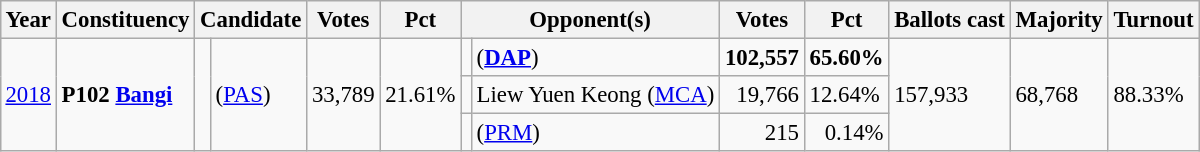<table class="wikitable" style="margin:0.5em ; font-size:95%">
<tr>
<th>Year</th>
<th>Constituency</th>
<th colspan=2>Candidate</th>
<th>Votes</th>
<th>Pct</th>
<th colspan=2>Opponent(s)</th>
<th>Votes</th>
<th>Pct</th>
<th>Ballots cast</th>
<th>Majority</th>
<th>Turnout</th>
</tr>
<tr>
<td rowspan=3><a href='#'>2018</a></td>
<td rowspan=3><strong>P102 <a href='#'>Bangi</a></strong></td>
<td rowspan=3 ></td>
<td rowspan=3> (<a href='#'>PAS</a>)</td>
<td rowspan=3 align=right>33,789</td>
<td rowspan=3>21.61%</td>
<td></td>
<td> (<a href='#'><strong>DAP</strong></a>)</td>
<td align=right><strong>102,557</strong></td>
<td><strong>65.60%</strong></td>
<td rowspan=3>157,933</td>
<td rowspan=3>68,768</td>
<td rowspan=3>88.33%</td>
</tr>
<tr>
<td></td>
<td>Liew Yuen Keong (<a href='#'>MCA</a>)</td>
<td align=right>19,766</td>
<td>12.64%</td>
</tr>
<tr>
<td bgcolor=></td>
<td> (<a href='#'>PRM</a>)</td>
<td align=right>215</td>
<td align=right>0.14%</td>
</tr>
</table>
